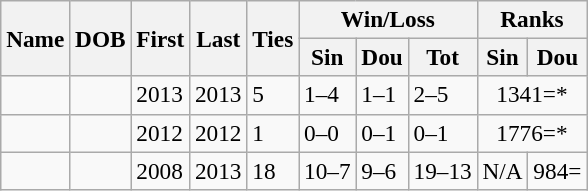<table class="wikitable sortable" style=font-size:97%>
<tr align="center">
<th rowspan="2">Name</th>
<th rowspan="2">DOB</th>
<th rowspan="2">First</th>
<th rowspan="2">Last</th>
<th rowspan="2">Ties</th>
<th class="unsortable" colspan="3">Win/Loss</th>
<th class="unsortable" colspan="2">Ranks</th>
</tr>
<tr>
<th>Sin</th>
<th>Dou</th>
<th>Tot</th>
<th>Sin</th>
<th>Dou</th>
</tr>
<tr>
<td></td>
<td></td>
<td>2013</td>
<td>2013</td>
<td>5</td>
<td>1–4</td>
<td>1–1</td>
<td>2–5</td>
<td colspan="2" align=center>1341=*</td>
</tr>
<tr>
<td></td>
<td></td>
<td>2012</td>
<td>2012</td>
<td>1</td>
<td>0–0</td>
<td>0–1</td>
<td>0–1</td>
<td colspan="2" align=center>1776=*</td>
</tr>
<tr>
<td></td>
<td></td>
<td>2008</td>
<td>2013</td>
<td>18</td>
<td>10–7</td>
<td>9–6</td>
<td>19–13</td>
<td>N/A</td>
<td>984=</td>
</tr>
</table>
